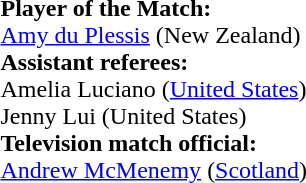<table style="width:100%">
<tr>
<td><br><strong>Player of the Match:</strong>
<br><a href='#'>Amy du Plessis</a> (New Zealand)<br><strong>Assistant referees:</strong>
<br>Amelia Luciano (<a href='#'>United States</a>)
<br>Jenny Lui (United States)
<br><strong>Television match official:</strong>
<br><a href='#'>Andrew McMenemy</a> (<a href='#'>Scotland</a>)</td>
</tr>
</table>
